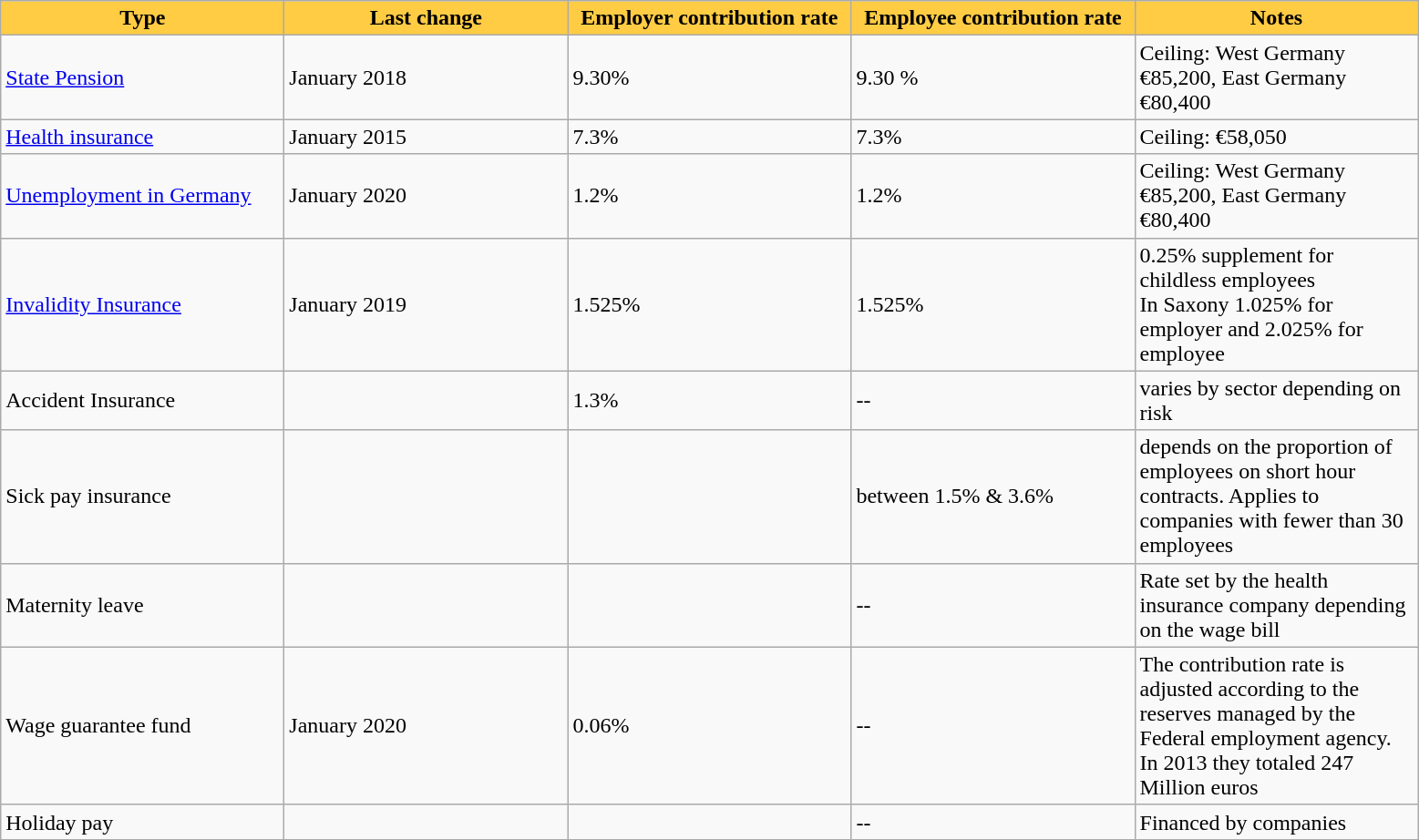<table class=wikitable style="text-align:Left ">
<tr>
<th style="background:#ffcc44" width="200"><strong>Type</strong></th>
<th style="background:#ffcc44" width="200"><strong>Last change</strong></th>
<th style="background:#ffcc44" width="200"><strong>Employer contribution rate</strong></th>
<th style="background:#ffcc44" width="200"><strong>Employee contribution rate</strong></th>
<th style="background:#ffcc44" width="200"><strong>Notes</strong></th>
</tr>
<tr>
<td><a href='#'>State Pension</a></td>
<td>January 2018</td>
<td>9.30%</td>
<td>9.30 %</td>
<td>Ceiling: West Germany €85,200, East Germany €80,400</td>
</tr>
<tr>
<td><a href='#'>Health insurance</a></td>
<td>January 2015</td>
<td>7.3%</td>
<td>7.3%</td>
<td>Ceiling:  €58,050</td>
</tr>
<tr>
<td><a href='#'>Unemployment in Germany</a></td>
<td>January 2020</td>
<td>1.2%</td>
<td>1.2%</td>
<td>Ceiling: West Germany €85,200, East Germany €80,400</td>
</tr>
<tr>
<td><a href='#'>Invalidity Insurance</a></td>
<td>January 2019</td>
<td>1.525%</td>
<td>1.525%</td>
<td>0.25% supplement for childless employees <br>In Saxony 1.025% for employer and 2.025% for employee</td>
</tr>
<tr>
<td>Accident Insurance</td>
<td></td>
<td>1.3%</td>
<td>--</td>
<td>varies by sector depending on risk</td>
</tr>
<tr>
<td>Sick pay insurance</td>
<td></td>
<td></td>
<td>between 1.5% & 3.6%</td>
<td>depends on the proportion of employees on short hour contracts. Applies to companies with fewer than 30 employees</td>
</tr>
<tr>
<td>Maternity leave</td>
<td></td>
<td></td>
<td>--</td>
<td>Rate set by the health insurance company depending on the wage bill</td>
</tr>
<tr>
<td>Wage guarantee fund</td>
<td>January 2020</td>
<td>0.06%</td>
<td>--</td>
<td>The contribution rate is adjusted according to the reserves managed by the Federal employment agency. In 2013 they totaled 247 Million euros</td>
</tr>
<tr>
<td>Holiday pay</td>
<td></td>
<td></td>
<td>--</td>
<td>Financed by companies</td>
</tr>
</table>
